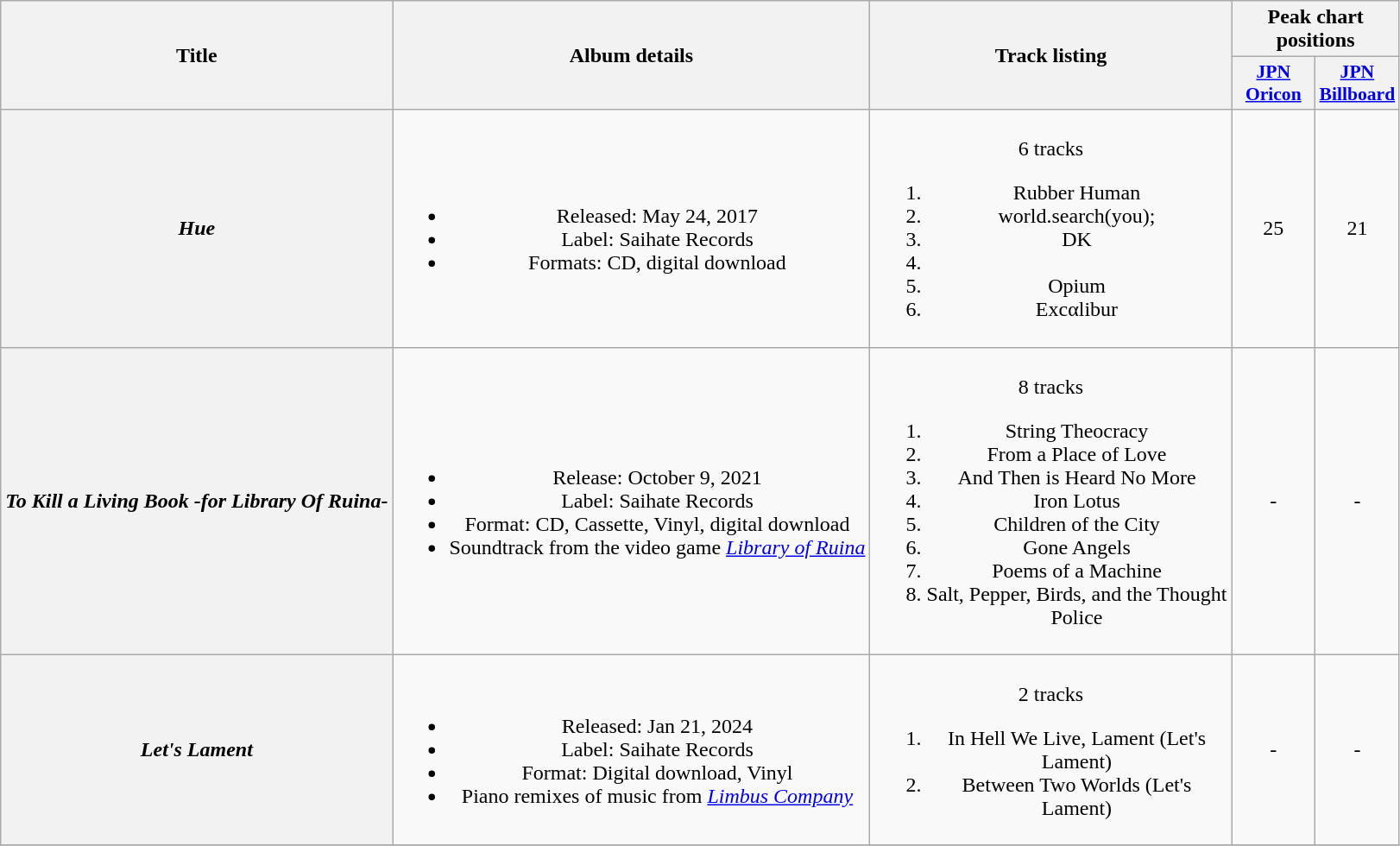<table class="wikitable plainrowheaders" style="text-align:center;">
<tr>
<th scope="col" rowspan="2">Title</th>
<th scope="col" rowspan="2">Album details</th>
<th scope="col" rowspan="2">Track listing</th>
<th scope="col" colspan="2">Peak chart positions</th>
</tr>
<tr>
<th scope="col" style="width:4em;font-size:90%"><a href='#'>JPN<br>Oricon</a><br></th>
<th scope="col" style="width:4em;font-size:90%"><a href='#'>JPN<br>Billboard</a></th>
</tr>
<tr>
<th scope="row"><em>Hue</em></th>
<td><br><ul><li>Released: May 24, 2017</li><li>Label: Saihate Records</li><li>Formats: CD, digital download</li></ul></td>
<td style="width:17em"><br>6 tracks<ol><li>Rubber Human</li><li>world.search(you);</li><li>DK</li><li></li><li>Opium</li><li>Excαlibur</li></ol></td>
<td>25</td>
<td>21</td>
</tr>
<tr>
<th scope="row"><em>To Kill a Living Book -for Library Of Ruina-</em></th>
<td><br><ul><li>Release: October 9, 2021</li><li>Label: Saihate Records</li><li>Format: CD, Cassette, Vinyl, digital download</li><li>Soundtrack from the video game <em><a href='#'>Library of Ruina</a></em></li></ul></td>
<td style="width:17em"><br>8 tracks<ol><li>String Theocracy</li><li>From a Place of Love</li><li>And Then is Heard No More</li><li>Iron Lotus</li><li>Children of the City</li><li>Gone Angels</li><li>Poems of a Machine</li><li>Salt, Pepper, Birds, and the Thought Police</li></ol></td>
<td>-</td>
<td>-</td>
</tr>
<tr>
<th scope="row"><em>Let's Lament</em></th>
<td><br><ul><li>Released: Jan 21, 2024</li><li>Label: Saihate Records</li><li>Format: Digital download, Vinyl</li><li>Piano remixes of music from <em><a href='#'>Limbus Company</a></em></li></ul></td>
<td style="width:17em"><br>2 tracks<ol><li>In Hell We Live, Lament (Let's Lament)</li><li>Between Two Worlds (Let's Lament)</li></ol></td>
<td>-</td>
<td>-</td>
</tr>
<tr>
</tr>
</table>
